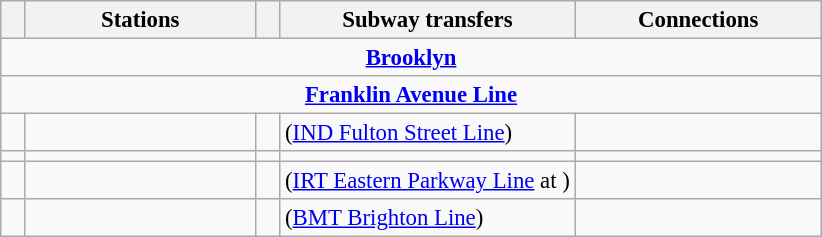<table class="wikitable collapsible" style="font-size:95%" summary="Service information for the Franklin Avenue Shuttle and its stations, including service times, ADA-accessibility, subway transfers, and non-subway connections.">
<tr>
<th width=3%></th>
<th width=28%>Stations</th>
<th width=3%></th>
<th width=36%>Subway transfers</th>
<th width=30%>Connections</th>
</tr>
<tr>
<td style="font-weight:bold; text-align:center" colspan=5><a href='#'>Brooklyn</a></td>
</tr>
<tr>
<td style="font-weight:bold; text-align:center" colspan=5><a href='#'>Franklin Avenue Line</a></td>
</tr>
<tr>
<td align=center></td>
<td></td>
<td align=center></td>
<td> (<a href='#'>IND Fulton Street Line</a>)</td>
<td></td>
</tr>
<tr>
<td align=center></td>
<td></td>
<td align=center></td>
<td></td>
<td></td>
</tr>
<tr>
<td align=center></td>
<td></td>
<td></td>
<td> (<a href='#'>IRT Eastern Parkway Line</a> at )</td>
<td></td>
</tr>
<tr>
<td align=center></td>
<td></td>
<td align=center></td>
<td> (<a href='#'>BMT Brighton Line</a>)</td>
<td></td>
</tr>
</table>
